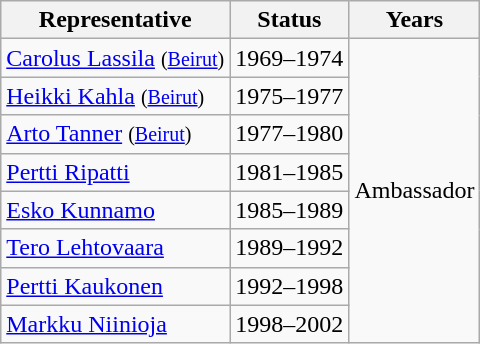<table class="wikitable sortable">
<tr>
<th>Representative</th>
<th>Status</th>
<th>Years</th>
</tr>
<tr>
<td><a href='#'>Carolus Lassila</a> <small>(<a href='#'>Beirut</a>)</small></td>
<td>1969–1974</td>
<td rowspan="8">Ambassador</td>
</tr>
<tr>
<td><a href='#'>Heikki Kahla</a> <small>(<a href='#'>Beirut</a>)</small></td>
<td>1975–1977</td>
</tr>
<tr>
<td><a href='#'>Arto Tanner</a> <small>(<a href='#'>Beirut</a>)</small></td>
<td>1977–1980</td>
</tr>
<tr>
<td><a href='#'>Pertti Ripatti</a></td>
<td>1981–1985</td>
</tr>
<tr>
<td><a href='#'>Esko Kunnamo</a></td>
<td>1985–1989</td>
</tr>
<tr>
<td><a href='#'>Tero Lehtovaara</a></td>
<td>1989–1992</td>
</tr>
<tr>
<td><a href='#'>Pertti Kaukonen</a></td>
<td>1992–1998</td>
</tr>
<tr>
<td><a href='#'>Markku Niinioja</a></td>
<td>1998–2002</td>
</tr>
</table>
